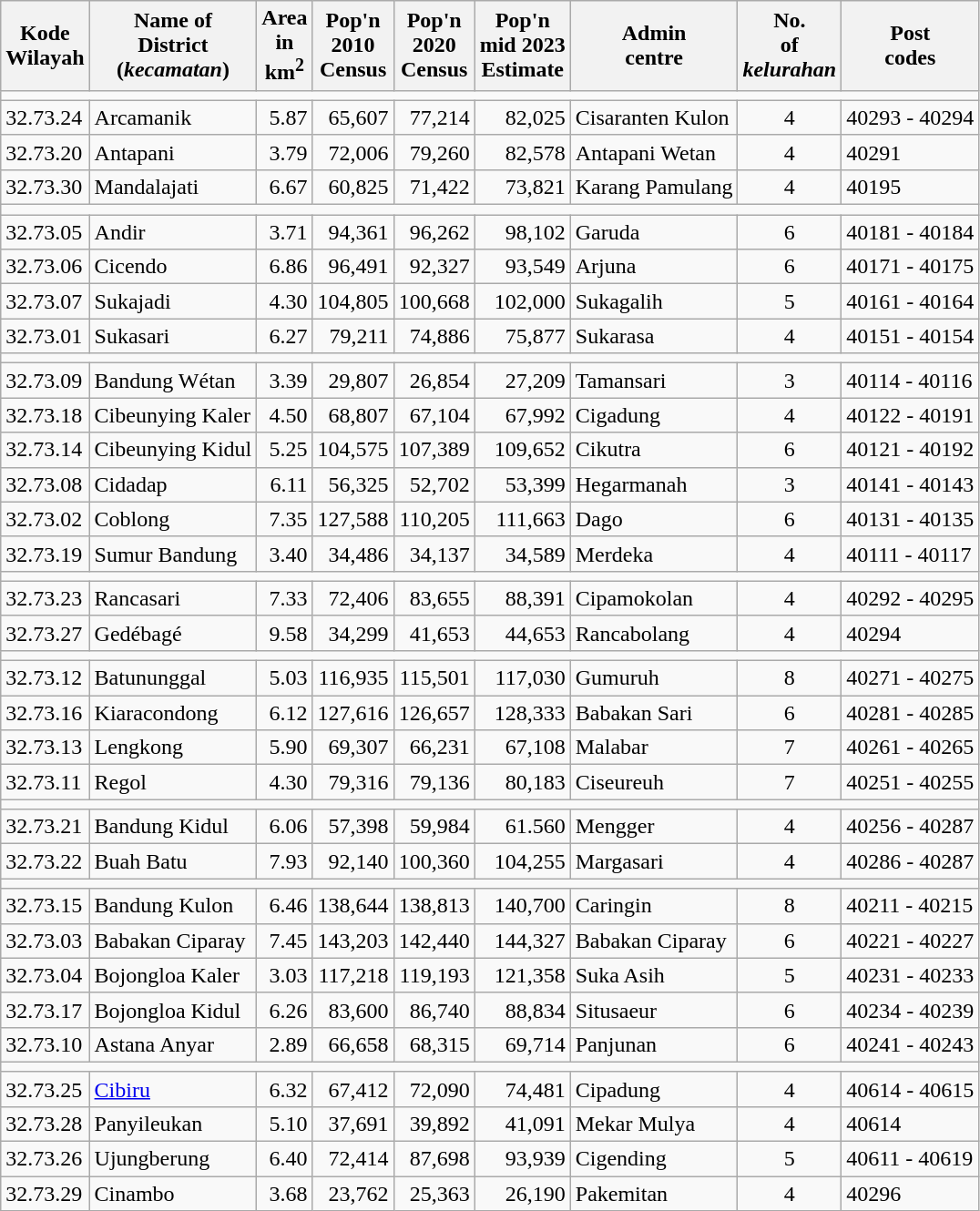<table class="wikitable">
<tr>
<th>Kode <br>Wilayah</th>
<th>Name of <br>District<br>(<em>kecamatan</em>)</th>
<th>Area <br>in <br> km<sup>2</sup></th>
<th>Pop'n <br> 2010<br> Census</th>
<th>Pop'n <br> 2020<br>Census</th>
<th>Pop'n <br> mid 2023<br>Estimate</th>
<th>Admin<br>centre</th>
<th>No.<br>of<br><em>kelurahan</em></th>
<th>Post<br>codes</th>
</tr>
<tr>
<td scope="row" colspan="9"></td>
</tr>
<tr>
<td>32.73.24</td>
<td>Arcamanik<br></td>
<td align="right">5.87</td>
<td align="right">65,607</td>
<td align="right">77,214</td>
<td align="right">82,025</td>
<td>Cisaranten Kulon<br></td>
<td align="center">4</td>
<td>40293 - 40294</td>
</tr>
<tr>
<td>32.73.20</td>
<td>Antapani<br></td>
<td align="right">3.79</td>
<td align="right">72,006</td>
<td align="right">79,260</td>
<td align="right">82,578</td>
<td>Antapani Wetan<br></td>
<td align="center">4</td>
<td>40291</td>
</tr>
<tr>
<td>32.73.30</td>
<td>Mandalajati<br></td>
<td align="right">6.67</td>
<td align="right">60,825</td>
<td align="right">71,422</td>
<td align="right">73,821</td>
<td>Karang Pamulang<br></td>
<td align="center">4</td>
<td>40195</td>
</tr>
<tr>
<td scope="row" colspan="9"></td>
</tr>
<tr>
<td>32.73.05</td>
<td>Andir<br></td>
<td align="right">3.71</td>
<td align="right">94,361</td>
<td align="right">96,262</td>
<td align="right">98,102</td>
<td>Garuda<br></td>
<td align="center">6</td>
<td>40181 - 40184</td>
</tr>
<tr>
<td>32.73.06</td>
<td>Cicendo<br></td>
<td align="right">6.86</td>
<td align="right">96,491</td>
<td align="right">92,327</td>
<td align="right">93,549</td>
<td>Arjuna<br></td>
<td align="center">6</td>
<td>40171 - 40175</td>
</tr>
<tr>
<td>32.73.07</td>
<td>Sukajadi<br></td>
<td align="right">4.30</td>
<td align="right">104,805</td>
<td align="right">100,668</td>
<td align="right">102,000</td>
<td>Sukagalih<br></td>
<td align="center">5</td>
<td>40161 - 40164</td>
</tr>
<tr>
<td>32.73.01</td>
<td>Sukasari<br></td>
<td align="right">6.27</td>
<td align="right">79,211</td>
<td align="right">74,886</td>
<td align="right">75,877</td>
<td>Sukarasa<br></td>
<td align="center">4</td>
<td>40151 - 40154</td>
</tr>
<tr>
<td scope="row" colspan="9"></td>
</tr>
<tr>
<td>32.73.09</td>
<td>Bandung Wétan<br></td>
<td align="right">3.39</td>
<td align="right">29,807</td>
<td align="right">26,854</td>
<td align="right">27,209</td>
<td>Tamansari<br></td>
<td align="center">3</td>
<td>40114 - 40116</td>
</tr>
<tr>
<td>32.73.18</td>
<td>Cibeunying Kaler<br></td>
<td align="right">4.50</td>
<td align="right">68,807</td>
<td align="right">67,104</td>
<td align="right">67,992</td>
<td>Cigadung<br></td>
<td align="center">4</td>
<td>40122 - 40191</td>
</tr>
<tr>
<td>32.73.14</td>
<td>Cibeunying Kidul<br></td>
<td align="right">5.25</td>
<td align="right">104,575</td>
<td align="right">107,389</td>
<td align="right">109,652</td>
<td>Cikutra<br></td>
<td align="center">6</td>
<td>40121 - 40192</td>
</tr>
<tr>
<td>32.73.08</td>
<td>Cidadap<br></td>
<td align="right">6.11</td>
<td align="right">56,325</td>
<td align="right">52,702</td>
<td align="right">53,399</td>
<td>Hegarmanah<br></td>
<td align="center">3</td>
<td>40141 - 40143</td>
</tr>
<tr>
<td>32.73.02</td>
<td>Coblong<br></td>
<td align="right">7.35</td>
<td align="right">127,588</td>
<td align="right">110,205</td>
<td align="right">111,663</td>
<td>Dago<br></td>
<td align="center">6</td>
<td>40131 - 40135</td>
</tr>
<tr>
<td>32.73.19</td>
<td>Sumur Bandung<br></td>
<td align="right">3.40</td>
<td align="right">34,486</td>
<td align="right">34,137</td>
<td align="right">34,589</td>
<td>Merdeka<br></td>
<td align="center">4</td>
<td>40111 - 40117</td>
</tr>
<tr>
<td scope="row" colspan="9"></td>
</tr>
<tr>
<td>32.73.23</td>
<td>Rancasari<br></td>
<td align="right">7.33</td>
<td align="right">72,406</td>
<td align="right">83,655</td>
<td align="right">88,391</td>
<td>Cipamokolan<br></td>
<td align="center">4</td>
<td>40292 - 40295</td>
</tr>
<tr>
<td>32.73.27</td>
<td>Gedébagé<br></td>
<td align="right">9.58</td>
<td align="right">34,299</td>
<td align="right">41,653</td>
<td align="right">44,653</td>
<td>Rancabolang<br></td>
<td align="center">4</td>
<td>40294</td>
</tr>
<tr>
<td scope="row" colspan="9"></td>
</tr>
<tr>
<td>32.73.12</td>
<td>Batununggal<br></td>
<td align="right">5.03</td>
<td align="right">116,935</td>
<td align="right">115,501</td>
<td align="right">117,030</td>
<td>Gumuruh<br></td>
<td align="center">8</td>
<td>40271 - 40275</td>
</tr>
<tr>
<td>32.73.16</td>
<td>Kiaracondong<br></td>
<td align="right">6.12</td>
<td align="right">127,616</td>
<td align="right">126,657</td>
<td align="right">128,333</td>
<td>Babakan Sari<br></td>
<td align="center">6</td>
<td>40281 - 40285</td>
</tr>
<tr>
<td>32.73.13</td>
<td>Lengkong<br></td>
<td align="right">5.90</td>
<td align="right">69,307</td>
<td align="right">66,231</td>
<td align="right">67,108</td>
<td>Malabar<br></td>
<td align="center">7</td>
<td>40261 - 40265</td>
</tr>
<tr>
<td>32.73.11</td>
<td>Regol<br></td>
<td align="right">4.30</td>
<td align="right">79,316</td>
<td align="right">79,136</td>
<td align="right">80,183</td>
<td>Ciseureuh<br></td>
<td align="center">7</td>
<td>40251 - 40255</td>
</tr>
<tr>
<td scope="row" colspan="9"></td>
</tr>
<tr>
<td>32.73.21</td>
<td>Bandung Kidul<br></td>
<td align="right">6.06</td>
<td align="right">57,398</td>
<td align="right">59,984</td>
<td align="right">61.560</td>
<td>Mengger<br></td>
<td align="center">4</td>
<td>40256 - 40287</td>
</tr>
<tr>
<td>32.73.22</td>
<td>Buah Batu<br></td>
<td align="right">7.93</td>
<td align="right">92,140</td>
<td align="right">100,360</td>
<td align="right">104,255</td>
<td>Margasari<br></td>
<td align="center">4</td>
<td>40286 - 40287</td>
</tr>
<tr>
<td scope="row" colspan="9"></td>
</tr>
<tr>
<td>32.73.15</td>
<td>Bandung Kulon<br></td>
<td align="right">6.46</td>
<td align="right">138,644</td>
<td align="right">138,813</td>
<td align="right">140,700</td>
<td>Caringin<br></td>
<td align="center">8</td>
<td>40211 - 40215</td>
</tr>
<tr>
<td>32.73.03</td>
<td>Babakan Ciparay<br></td>
<td align="right">7.45</td>
<td align="right">143,203</td>
<td align="right">142,440</td>
<td align="right">144,327</td>
<td>Babakan Ciparay<br></td>
<td align="center">6</td>
<td>40221 - 40227</td>
</tr>
<tr>
<td>32.73.04</td>
<td>Bojongloa Kaler<br></td>
<td align="right">3.03</td>
<td align="right">117,218</td>
<td align="right">119,193</td>
<td align="right">121,358</td>
<td>Suka Asih<br></td>
<td align="center">5</td>
<td>40231 - 40233</td>
</tr>
<tr>
<td>32.73.17</td>
<td>Bojongloa Kidul<br></td>
<td align="right">6.26</td>
<td align="right">83,600</td>
<td align="right">86,740</td>
<td align="right">88,834</td>
<td>Situsaeur<br></td>
<td align="center">6</td>
<td>40234 - 40239</td>
</tr>
<tr>
<td>32.73.10</td>
<td>Astana Anyar<br></td>
<td align="right">2.89</td>
<td align="right">66,658</td>
<td align="right">68,315</td>
<td align="right">69,714</td>
<td>Panjunan<br></td>
<td align="center">6</td>
<td>40241 - 40243</td>
</tr>
<tr>
<td scope="row" colspan="9"></td>
</tr>
<tr>
<td>32.73.25</td>
<td><a href='#'>Cibiru</a><br></td>
<td align="right">6.32</td>
<td align="right">67,412</td>
<td align="right">72,090</td>
<td align="right">74,481</td>
<td>Cipadung<br></td>
<td align="center">4</td>
<td>40614 - 40615</td>
</tr>
<tr>
<td>32.73.28</td>
<td>Panyileukan<br></td>
<td align="right">5.10</td>
<td align="right">37,691</td>
<td align="right">39,892</td>
<td align="right">41,091</td>
<td>Mekar Mulya<br></td>
<td align="center">4</td>
<td>40614</td>
</tr>
<tr>
<td>32.73.26</td>
<td>Ujungberung<br></td>
<td align="right">6.40</td>
<td align="right">72,414</td>
<td align="right">87,698</td>
<td align="right">93,939</td>
<td>Cigending<br></td>
<td align="center">5</td>
<td>40611 - 40619</td>
</tr>
<tr>
<td>32.73.29</td>
<td>Cinambo<br></td>
<td align="right">3.68</td>
<td align="right">23,762</td>
<td align="right">25,363</td>
<td align="right">26,190</td>
<td>Pakemitan<br></td>
<td align="center">4</td>
<td>40296</td>
</tr>
</table>
